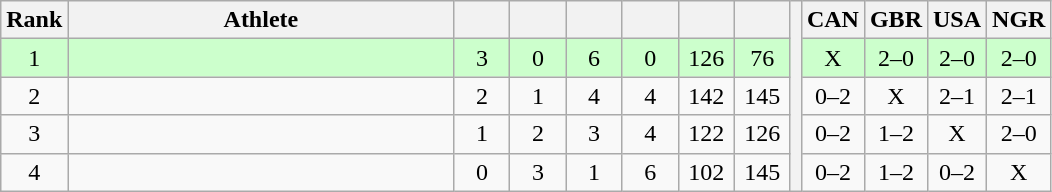<table class="wikitable" style="text-align:center">
<tr>
<th>Rank</th>
<th width=250>Athlete</th>
<th width=30></th>
<th width=30></th>
<th width=30></th>
<th width=30></th>
<th width=30></th>
<th width=30></th>
<th rowspan=5></th>
<th width=30>CAN</th>
<th width=30>GBR</th>
<th width=30>USA</th>
<th width=30>NGR</th>
</tr>
<tr style="background-color:#ccffcc;">
<td>1</td>
<td align=left></td>
<td>3</td>
<td>0</td>
<td>6</td>
<td>0</td>
<td>126</td>
<td>76</td>
<td>X</td>
<td>2–0</td>
<td>2–0</td>
<td>2–0</td>
</tr>
<tr>
<td>2</td>
<td align=left></td>
<td>2</td>
<td>1</td>
<td>4</td>
<td>4</td>
<td>142</td>
<td>145</td>
<td>0–2</td>
<td>X</td>
<td>2–1</td>
<td>2–1</td>
</tr>
<tr>
<td>3</td>
<td align=left></td>
<td>1</td>
<td>2</td>
<td>3</td>
<td>4</td>
<td>122</td>
<td>126</td>
<td>0–2</td>
<td>1–2</td>
<td>X</td>
<td>2–0</td>
</tr>
<tr>
<td>4</td>
<td align=left></td>
<td>0</td>
<td>3</td>
<td>1</td>
<td>6</td>
<td>102</td>
<td>145</td>
<td>0–2</td>
<td>1–2</td>
<td>0–2</td>
<td>X</td>
</tr>
</table>
